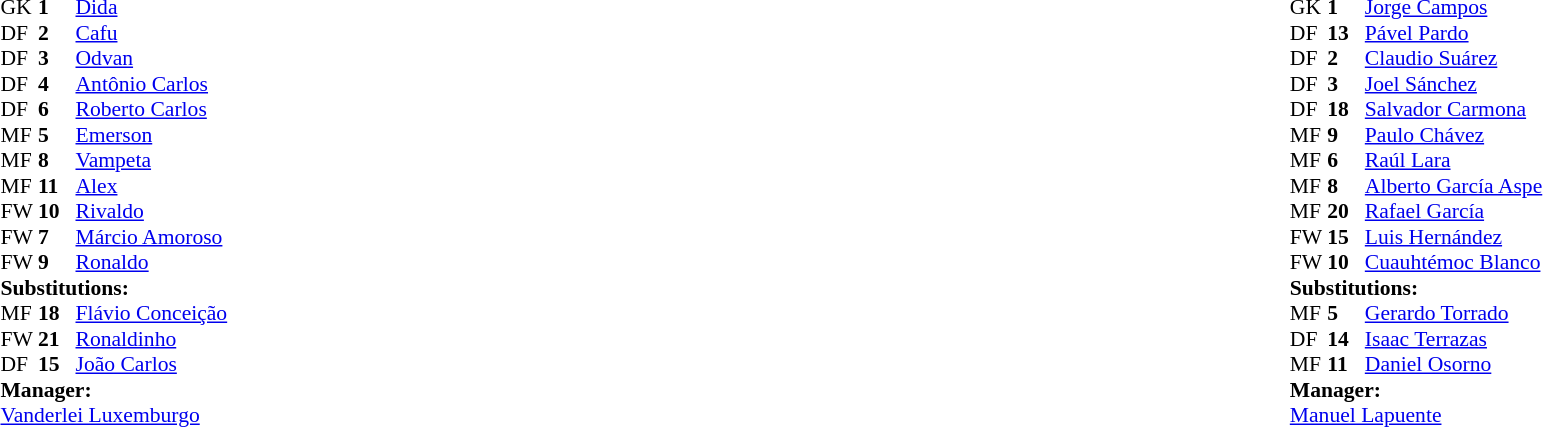<table width="100%">
<tr>
<td valign="top" width="50%"><br><table style="font-size: 90%" cellspacing="0" cellpadding="0">
<tr>
<th width="25"></th>
<th width="25"></th>
</tr>
<tr>
<td>GK</td>
<td><strong>1</strong></td>
<td><a href='#'>Dida</a></td>
</tr>
<tr>
<td>DF</td>
<td><strong>2</strong></td>
<td><a href='#'>Cafu</a></td>
</tr>
<tr>
<td>DF</td>
<td><strong>3</strong></td>
<td><a href='#'>Odvan</a></td>
<td></td>
</tr>
<tr>
<td>DF</td>
<td><strong>4</strong></td>
<td><a href='#'>Antônio Carlos</a></td>
<td></td>
</tr>
<tr>
<td>DF</td>
<td><strong>6</strong></td>
<td><a href='#'>Roberto Carlos</a></td>
</tr>
<tr>
<td>MF</td>
<td><strong>5</strong></td>
<td><a href='#'>Emerson</a></td>
<td></td>
</tr>
<tr>
<td>MF</td>
<td><strong>8</strong></td>
<td><a href='#'>Vampeta</a></td>
</tr>
<tr>
<td>MF</td>
<td><strong>11</strong></td>
<td><a href='#'>Alex</a></td>
<td></td>
<td></td>
</tr>
<tr>
<td>FW</td>
<td><strong>10</strong></td>
<td><a href='#'>Rivaldo</a></td>
<td></td>
</tr>
<tr>
<td>FW</td>
<td><strong>7</strong></td>
<td><a href='#'>Márcio Amoroso</a></td>
<td></td>
<td></td>
</tr>
<tr>
<td>FW</td>
<td><strong>9</strong></td>
<td><a href='#'>Ronaldo</a></td>
<td></td>
<td></td>
</tr>
<tr>
<td colspan=3><strong>Substitutions:</strong></td>
</tr>
<tr>
<td>MF</td>
<td><strong>18</strong></td>
<td><a href='#'>Flávio Conceição</a></td>
<td></td>
<td></td>
</tr>
<tr>
<td>FW</td>
<td><strong>21</strong></td>
<td><a href='#'>Ronaldinho</a></td>
<td></td>
<td></td>
</tr>
<tr>
<td>DF</td>
<td><strong>15</strong></td>
<td><a href='#'>João Carlos</a></td>
<td></td>
<td></td>
</tr>
<tr>
<td colspan=3><strong>Manager:</strong></td>
</tr>
<tr>
<td colspan=3><a href='#'>Vanderlei Luxemburgo</a></td>
</tr>
</table>
</td>
<td valign="top"></td>
<td valign="top" width="50%"><br><table style="font-size: 90%" cellspacing="0" cellpadding="0" align="center">
<tr>
<th width="25"></th>
<th width="25"></th>
</tr>
<tr>
<td>GK</td>
<td><strong>1</strong></td>
<td><a href='#'>Jorge Campos</a></td>
</tr>
<tr>
<td>DF</td>
<td><strong>13</strong></td>
<td><a href='#'>Pável Pardo</a></td>
</tr>
<tr>
<td>DF</td>
<td><strong>2</strong></td>
<td><a href='#'>Claudio Suárez</a></td>
</tr>
<tr>
<td>DF</td>
<td><strong>3</strong></td>
<td><a href='#'>Joel Sánchez</a></td>
</tr>
<tr>
<td>DF</td>
<td><strong>18</strong></td>
<td><a href='#'>Salvador Carmona</a></td>
</tr>
<tr>
<td>MF</td>
<td><strong>9</strong></td>
<td><a href='#'>Paulo Chávez</a></td>
<td></td>
<td></td>
</tr>
<tr>
<td>MF</td>
<td><strong>6</strong></td>
<td><a href='#'>Raúl Lara</a></td>
</tr>
<tr>
<td>MF</td>
<td><strong>8</strong></td>
<td><a href='#'>Alberto García Aspe</a> </td>
<td></td>
<td></td>
</tr>
<tr>
<td>MF</td>
<td><strong>20</strong></td>
<td><a href='#'>Rafael García</a></td>
<td></td>
<td></td>
</tr>
<tr>
<td>FW</td>
<td><strong>15</strong></td>
<td><a href='#'>Luis Hernández</a></td>
</tr>
<tr>
<td>FW</td>
<td><strong>10</strong></td>
<td><a href='#'>Cuauhtémoc Blanco</a></td>
</tr>
<tr>
<td colspan=3><strong>Substitutions:</strong></td>
</tr>
<tr>
<td>MF</td>
<td><strong>5</strong></td>
<td><a href='#'>Gerardo Torrado</a></td>
<td></td>
<td></td>
</tr>
<tr>
<td>DF</td>
<td><strong>14</strong></td>
<td><a href='#'>Isaac Terrazas</a></td>
<td></td>
<td></td>
</tr>
<tr>
<td>MF</td>
<td><strong>11</strong></td>
<td><a href='#'>Daniel Osorno</a></td>
<td></td>
<td></td>
</tr>
<tr>
<td colspan=3><strong>Manager:</strong></td>
</tr>
<tr>
<td colspan=3><a href='#'>Manuel Lapuente</a></td>
</tr>
</table>
</td>
</tr>
</table>
